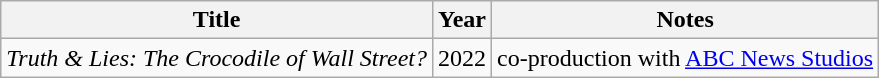<table class="wikitable sortable">
<tr>
<th>Title</th>
<th>Year</th>
<th>Notes</th>
</tr>
<tr>
<td><em>Truth & Lies: The Crocodile of Wall Street?</em></td>
<td>2022</td>
<td>co-production with <a href='#'>ABC News Studios</a></td>
</tr>
</table>
